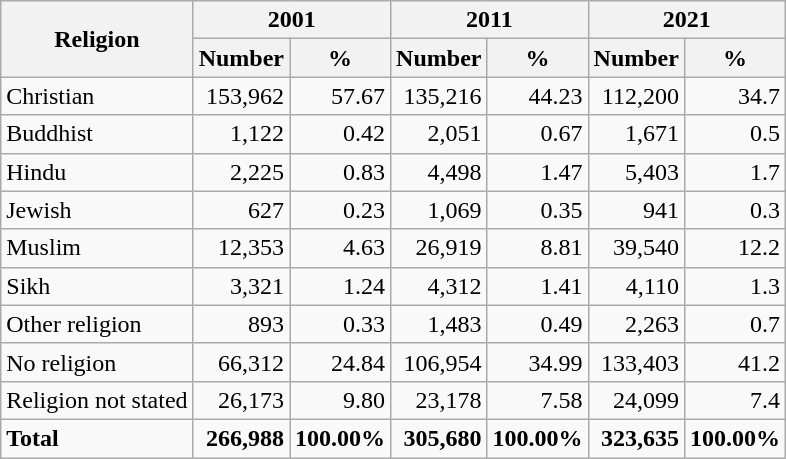<table class="wikitable sortable" style="text-align:right">
<tr>
<th rowspan="2">Religion</th>
<th colspan="2">2001</th>
<th colspan="2">2011</th>
<th colspan="2">2021</th>
</tr>
<tr>
<th>Number</th>
<th>%</th>
<th>Number</th>
<th>%</th>
<th>Number</th>
<th>%</th>
</tr>
<tr>
<td style="text-align:left">Christian</td>
<td>153,962</td>
<td>57.67</td>
<td>135,216</td>
<td>44.23</td>
<td>112,200</td>
<td>34.7</td>
</tr>
<tr>
<td style="text-align:left">Buddhist</td>
<td>1,122</td>
<td>0.42</td>
<td>2,051</td>
<td>0.67</td>
<td>1,671</td>
<td>0.5</td>
</tr>
<tr>
<td style="text-align:left">Hindu</td>
<td>2,225</td>
<td>0.83</td>
<td>4,498</td>
<td>1.47</td>
<td>5,403</td>
<td>1.7</td>
</tr>
<tr>
<td style="text-align:left">Jewish</td>
<td>627</td>
<td>0.23</td>
<td>1,069</td>
<td>0.35</td>
<td>941</td>
<td>0.3</td>
</tr>
<tr>
<td style="text-align:left">Muslim</td>
<td>12,353</td>
<td>4.63</td>
<td>26,919</td>
<td>8.81</td>
<td>39,540</td>
<td>12.2</td>
</tr>
<tr>
<td style="text-align:left">Sikh</td>
<td>3,321</td>
<td>1.24</td>
<td>4,312</td>
<td>1.41</td>
<td>4,110</td>
<td>1.3</td>
</tr>
<tr>
<td style="text-align:left">Other religion</td>
<td>893</td>
<td>0.33</td>
<td>1,483</td>
<td>0.49</td>
<td>2,263</td>
<td>0.7</td>
</tr>
<tr>
<td style="text-align:left">No religion</td>
<td>66,312</td>
<td>24.84</td>
<td>106,954</td>
<td>34.99</td>
<td>133,403</td>
<td>41.2</td>
</tr>
<tr>
<td style="text-align:left">Religion not stated</td>
<td>26,173</td>
<td>9.80</td>
<td>23,178</td>
<td>7.58</td>
<td>24,099</td>
<td>7.4</td>
</tr>
<tr>
<td style="text-align:left"><strong>Total</strong></td>
<td><strong>266,988</strong></td>
<td><strong>100.00%</strong></td>
<td><strong>305,680</strong></td>
<td><strong>100.00%</strong></td>
<td><strong>323,635</strong></td>
<td><strong>100.00%</strong></td>
</tr>
</table>
